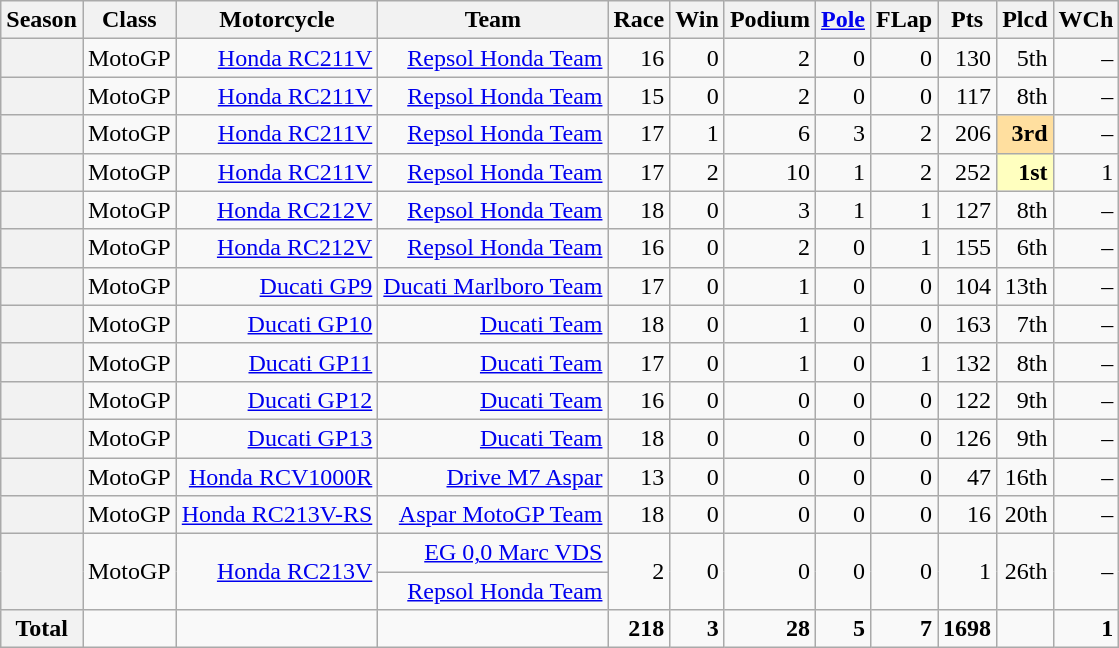<table class="wikitable" style=text-align:right>
<tr>
<th>Season</th>
<th>Class</th>
<th>Motorcycle</th>
<th>Team</th>
<th>Race</th>
<th>Win</th>
<th>Podium</th>
<th><a href='#'>Pole</a></th>
<th>FLap</th>
<th>Pts</th>
<th>Plcd</th>
<th>WCh</th>
</tr>
<tr>
<th></th>
<td>MotoGP</td>
<td><a href='#'>Honda RC211V</a></td>
<td><a href='#'>Repsol Honda Team</a></td>
<td>16</td>
<td>0</td>
<td>2</td>
<td>0</td>
<td>0</td>
<td>130</td>
<td>5th</td>
<td> –</td>
</tr>
<tr>
<th></th>
<td>MotoGP</td>
<td><a href='#'>Honda RC211V</a></td>
<td><a href='#'>Repsol Honda Team</a></td>
<td>15</td>
<td>0</td>
<td>2</td>
<td>0</td>
<td>0</td>
<td>117</td>
<td>8th</td>
<td> –</td>
</tr>
<tr>
<th></th>
<td>MotoGP</td>
<td><a href='#'>Honda RC211V</a></td>
<td><a href='#'>Repsol Honda Team</a></td>
<td>17</td>
<td>1</td>
<td>6</td>
<td>3</td>
<td>2</td>
<td>206</td>
<td style="background:#ffdf9f;"><strong>3rd</strong></td>
<td> –</td>
</tr>
<tr>
<th></th>
<td>MotoGP</td>
<td><a href='#'>Honda RC211V</a></td>
<td><a href='#'>Repsol Honda Team</a></td>
<td>17</td>
<td>2</td>
<td>10</td>
<td>1</td>
<td>2</td>
<td>252</td>
<td style="background:#FFFFBF;"><strong>1st</strong></td>
<td>1</td>
</tr>
<tr>
<th></th>
<td>MotoGP</td>
<td><a href='#'>Honda RC212V</a></td>
<td><a href='#'>Repsol Honda Team</a></td>
<td>18</td>
<td>0</td>
<td>3</td>
<td>1</td>
<td>1</td>
<td>127</td>
<td>8th</td>
<td> –</td>
</tr>
<tr>
<th></th>
<td>MotoGP</td>
<td><a href='#'>Honda RC212V</a></td>
<td><a href='#'>Repsol Honda Team</a></td>
<td>16</td>
<td>0</td>
<td>2</td>
<td>0</td>
<td>1</td>
<td>155</td>
<td>6th</td>
<td> –</td>
</tr>
<tr>
<th></th>
<td>MotoGP</td>
<td><a href='#'>Ducati GP9</a></td>
<td><a href='#'>Ducati Marlboro Team</a></td>
<td>17</td>
<td>0</td>
<td>1</td>
<td>0</td>
<td>0</td>
<td>104</td>
<td>13th</td>
<td> –</td>
</tr>
<tr>
<th></th>
<td>MotoGP</td>
<td><a href='#'>Ducati GP10</a></td>
<td><a href='#'>Ducati Team</a></td>
<td>18</td>
<td>0</td>
<td>1</td>
<td>0</td>
<td>0</td>
<td>163</td>
<td>7th</td>
<td> –</td>
</tr>
<tr>
<th></th>
<td>MotoGP</td>
<td><a href='#'>Ducati GP11</a></td>
<td><a href='#'>Ducati Team</a></td>
<td>17</td>
<td>0</td>
<td>1</td>
<td>0</td>
<td>1</td>
<td>132</td>
<td>8th</td>
<td> –</td>
</tr>
<tr>
<th></th>
<td>MotoGP</td>
<td><a href='#'>Ducati GP12</a></td>
<td><a href='#'>Ducati Team</a></td>
<td>16</td>
<td>0</td>
<td>0</td>
<td>0</td>
<td>0</td>
<td>122</td>
<td>9th</td>
<td> –</td>
</tr>
<tr>
<th></th>
<td>MotoGP</td>
<td><a href='#'>Ducati GP13</a></td>
<td><a href='#'>Ducati Team</a></td>
<td>18</td>
<td>0</td>
<td>0</td>
<td>0</td>
<td>0</td>
<td>126</td>
<td>9th</td>
<td> –</td>
</tr>
<tr>
<th></th>
<td>MotoGP</td>
<td><a href='#'>Honda RCV1000R</a></td>
<td><a href='#'>Drive M7 Aspar</a></td>
<td>13</td>
<td>0</td>
<td>0</td>
<td>0</td>
<td>0</td>
<td>47</td>
<td>16th</td>
<td> –</td>
</tr>
<tr>
<th></th>
<td>MotoGP</td>
<td><a href='#'>Honda RC213V-RS</a></td>
<td><a href='#'>Aspar MotoGP Team</a></td>
<td>18</td>
<td>0</td>
<td>0</td>
<td>0</td>
<td>0</td>
<td>16</td>
<td>20th</td>
<td> –</td>
</tr>
<tr>
<th rowspan="2"></th>
<td rowspan="2">MotoGP</td>
<td rowspan="2"><a href='#'>Honda RC213V</a></td>
<td><a href='#'>EG 0,0 Marc VDS</a></td>
<td rowspan="2">2</td>
<td rowspan="2">0</td>
<td rowspan="2">0</td>
<td rowspan="2">0</td>
<td rowspan="2">0</td>
<td rowspan="2">1</td>
<td rowspan="2">26th</td>
<td rowspan="2"> –</td>
</tr>
<tr>
<td><a href='#'>Repsol Honda Team</a></td>
</tr>
<tr>
<th>Total</th>
<td></td>
<td></td>
<td></td>
<td><strong>218</strong></td>
<td><strong>3</strong></td>
<td><strong>28</strong></td>
<td><strong>5</strong></td>
<td><strong>7</strong></td>
<td><strong>1698</strong></td>
<td></td>
<td><strong>1</strong></td>
</tr>
</table>
